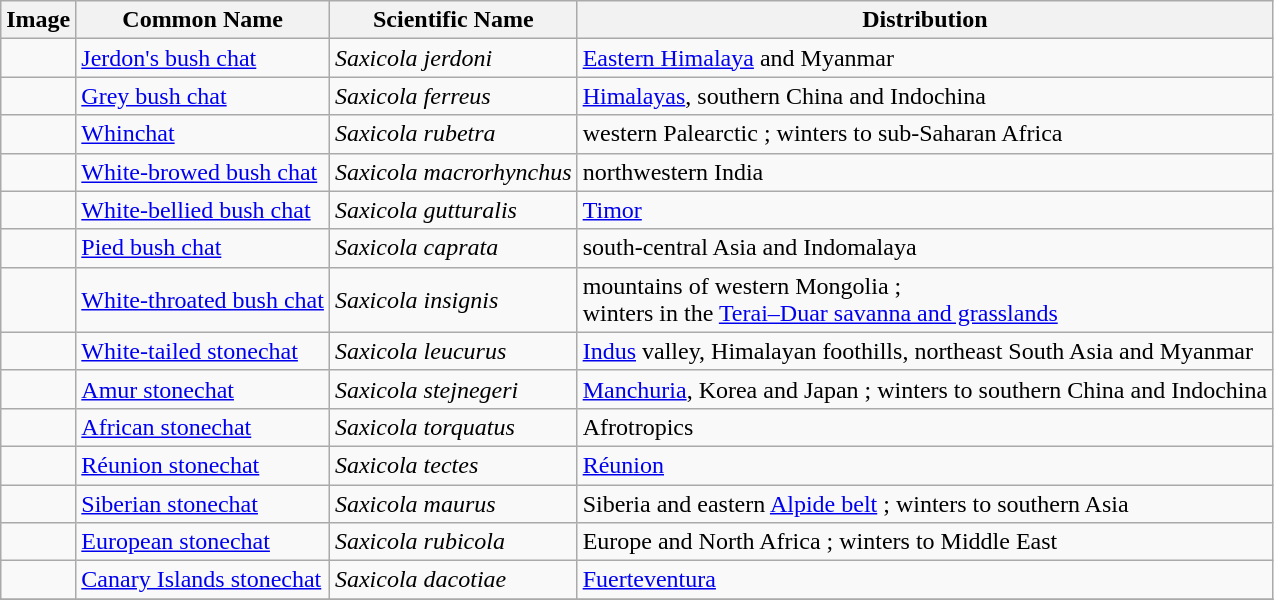<table class="wikitable">
<tr>
<th>Image</th>
<th>Common Name</th>
<th>Scientific Name</th>
<th>Distribution</th>
</tr>
<tr>
<td></td>
<td><a href='#'>Jerdon's bush chat</a></td>
<td><em>Saxicola jerdoni</em></td>
<td><a href='#'>Eastern Himalaya</a> and Myanmar</td>
</tr>
<tr>
<td></td>
<td><a href='#'>Grey bush chat</a></td>
<td><em>Saxicola ferreus</em></td>
<td><a href='#'>Himalayas</a>, southern China and Indochina</td>
</tr>
<tr>
<td></td>
<td><a href='#'>Whinchat</a></td>
<td><em>Saxicola rubetra</em></td>
<td>western Palearctic ; winters to sub-Saharan Africa</td>
</tr>
<tr>
<td></td>
<td><a href='#'>White-browed bush chat</a></td>
<td><em>Saxicola macrorhynchus</em></td>
<td>northwestern India</td>
</tr>
<tr>
<td></td>
<td><a href='#'>White-bellied bush chat</a></td>
<td><em>Saxicola gutturalis</em></td>
<td><a href='#'>Timor</a></td>
</tr>
<tr>
<td></td>
<td><a href='#'>Pied bush chat</a></td>
<td><em>Saxicola caprata</em></td>
<td>south-central Asia and Indomalaya</td>
</tr>
<tr>
<td></td>
<td><a href='#'>White-throated bush chat</a></td>
<td><em>Saxicola insignis</em></td>
<td>mountains of western Mongolia ;<br>winters in the <a href='#'>Terai–Duar savanna and grasslands</a></td>
</tr>
<tr>
<td></td>
<td><a href='#'>White-tailed stonechat</a></td>
<td><em>Saxicola leucurus</em></td>
<td><a href='#'>Indus</a> valley, Himalayan foothills, northeast South Asia and Myanmar</td>
</tr>
<tr>
<td></td>
<td><a href='#'>Amur stonechat</a></td>
<td><em>Saxicola stejnegeri</em></td>
<td><a href='#'>Manchuria</a>, Korea and Japan ; winters to southern China and Indochina</td>
</tr>
<tr>
<td></td>
<td><a href='#'>African stonechat</a></td>
<td><em>Saxicola torquatus</em></td>
<td>Afrotropics</td>
</tr>
<tr>
<td></td>
<td><a href='#'>Réunion stonechat</a></td>
<td><em>Saxicola tectes</em></td>
<td><a href='#'>Réunion</a></td>
</tr>
<tr>
<td></td>
<td><a href='#'>Siberian stonechat</a></td>
<td><em>Saxicola maurus</em></td>
<td>Siberia and eastern <a href='#'>Alpide belt</a> ; winters to southern Asia</td>
</tr>
<tr>
<td></td>
<td><a href='#'>European stonechat</a></td>
<td><em>Saxicola rubicola</em></td>
<td>Europe and North Africa ; winters to Middle East</td>
</tr>
<tr>
<td></td>
<td><a href='#'>Canary Islands stonechat</a></td>
<td><em>Saxicola dacotiae</em></td>
<td><a href='#'>Fuerteventura</a></td>
</tr>
<tr>
</tr>
</table>
